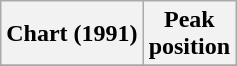<table class="wikitable">
<tr>
<th>Chart (1991)</th>
<th>Peak<br>position</th>
</tr>
<tr>
</tr>
</table>
